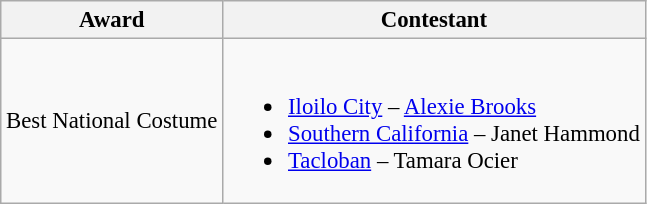<table class="wikitable sortable" style="font-size: 95%;">
<tr>
<th>Award</th>
<th>Contestant</th>
</tr>
<tr>
<td>Best National Costume</td>
<td><br><ul><li><a href='#'>Iloilo City</a> – <a href='#'>Alexie Brooks</a></li><li><a href='#'>Southern California</a> – Janet Hammond</li><li><a href='#'>Tacloban</a> – Tamara Ocier</li></ul></td>
</tr>
</table>
